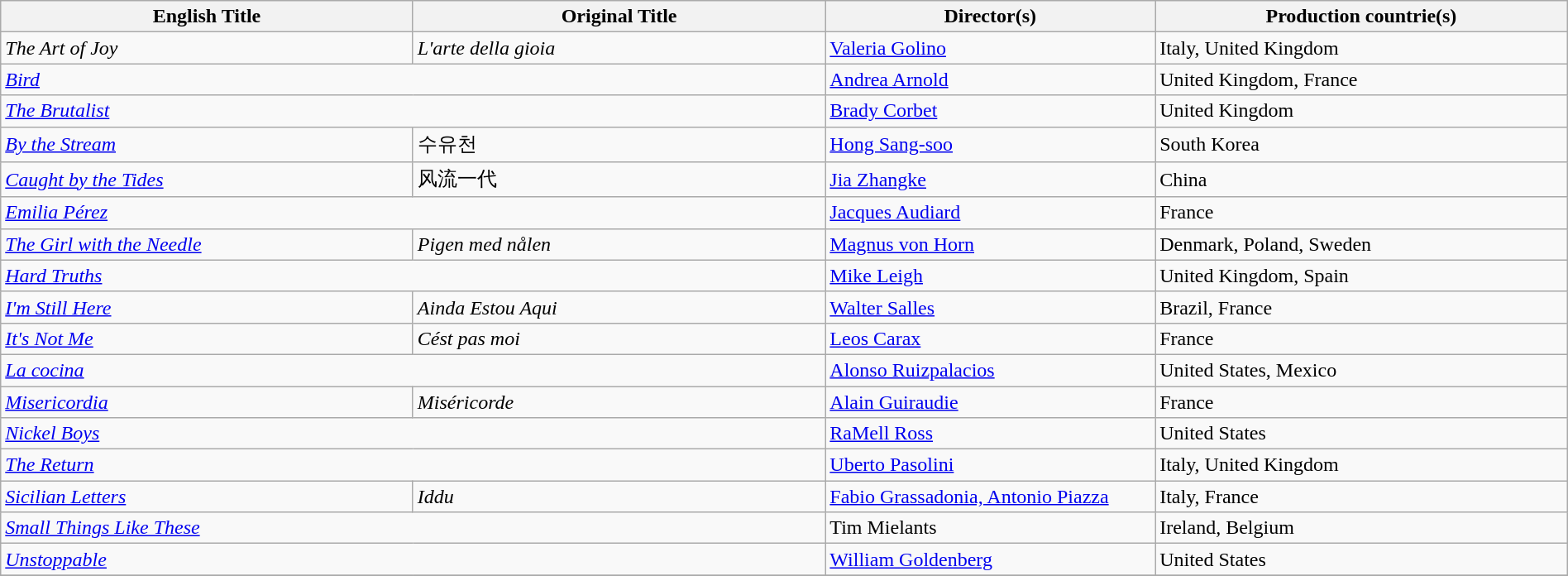<table class="wikitable" style="width:100%; margin-bottom:4px">
<tr>
<th scope="col" width="25%">English Title</th>
<th scope="col" width="25%">Original Title</th>
<th scope="col" width="20%">Director(s)</th>
<th scope="col" width="25%">Production countrie(s)</th>
</tr>
<tr>
<td><em>The Art of Joy</em></td>
<td><em>L'arte della gioia</em></td>
<td><a href='#'>Valeria Golino</a></td>
<td>Italy, United Kingdom</td>
</tr>
<tr>
<td colspan="2"><em><a href='#'>Bird</a></em></td>
<td><a href='#'>Andrea Arnold</a></td>
<td>United Kingdom, France</td>
</tr>
<tr>
<td colspan="2"><em><a href='#'>The Brutalist</a></em></td>
<td><a href='#'>Brady Corbet</a></td>
<td>United Kingdom</td>
</tr>
<tr>
<td><em><a href='#'>By the Stream</a></em></td>
<td>수유천</td>
<td><a href='#'>Hong Sang-soo</a></td>
<td>South Korea</td>
</tr>
<tr>
<td><em><a href='#'>Caught by the Tides</a></em></td>
<td>风流一代</td>
<td><a href='#'>Jia Zhangke</a></td>
<td>China</td>
</tr>
<tr>
<td colspan="2"><em><a href='#'>Emilia Pérez</a></em></td>
<td><a href='#'>Jacques Audiard</a></td>
<td>France</td>
</tr>
<tr>
<td><em><a href='#'>The Girl with the Needle</a></em></td>
<td><em>Pigen med nålen</em></td>
<td><a href='#'>Magnus von Horn</a></td>
<td>Denmark, Poland, Sweden</td>
</tr>
<tr>
<td colspan="2"><em><a href='#'>Hard Truths</a></em></td>
<td><a href='#'>Mike Leigh</a></td>
<td>United Kingdom, Spain</td>
</tr>
<tr>
<td><em><a href='#'>I'm Still Here</a></em></td>
<td><em>Ainda Estou Aqui</em></td>
<td><a href='#'>Walter Salles</a></td>
<td>Brazil, France</td>
</tr>
<tr>
<td><em><a href='#'>It's Not Me</a></em></td>
<td><em>Cést pas moi</em></td>
<td><a href='#'>Leos Carax</a></td>
<td>France</td>
</tr>
<tr>
<td colspan="2"><em><a href='#'>La cocina</a></em></td>
<td><a href='#'>Alonso Ruizpalacios</a></td>
<td>United States, Mexico</td>
</tr>
<tr>
<td><em><a href='#'>Misericordia</a></em></td>
<td><em>Miséricorde</em></td>
<td><a href='#'>Alain Guiraudie</a></td>
<td>France</td>
</tr>
<tr>
<td colspan="2"><em><a href='#'>Nickel Boys</a></em></td>
<td><a href='#'>RaMell Ross</a></td>
<td>United States</td>
</tr>
<tr>
<td colspan="2"><em><a href='#'>The Return</a></em></td>
<td><a href='#'>Uberto Pasolini</a></td>
<td>Italy, United Kingdom</td>
</tr>
<tr>
<td><em><a href='#'>Sicilian Letters</a></em></td>
<td><em>Iddu</em></td>
<td><a href='#'>Fabio Grassadonia, Antonio Piazza</a></td>
<td>Italy, France</td>
</tr>
<tr>
<td colspan="2"><em><a href='#'>Small Things Like These</a></em></td>
<td>Tim Mielants</td>
<td>Ireland, Belgium</td>
</tr>
<tr>
<td colspan="2"><em><a href='#'>Unstoppable</a></em></td>
<td><a href='#'>William Goldenberg</a></td>
<td>United States</td>
</tr>
<tr>
</tr>
</table>
